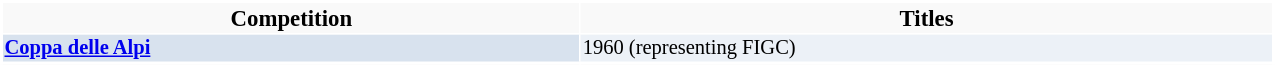<table style="background: #f9f9f9; border: 2px #aaa solid; border-collapse: collapse; border-color: white; color:black; font-size: 95%;" width="850" cellspacing="0" border= "1">
<tr>
<th width="250">Competition</th>
<th width="300">Titles</th>
</tr>
<tr style="font-size: 90%;">
<td bgcolor="#d8e2ee"><strong><a href='#'>Coppa delle Alpi</a></strong></td>
<td bgcolor="#ecf1f7">1960 (representing FIGC)</td>
</tr>
</table>
